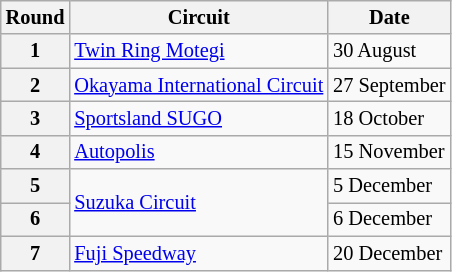<table class="wikitable" style="font-size:85%">
<tr>
<th>Round</th>
<th>Circuit</th>
<th>Date</th>
</tr>
<tr>
<th>1</th>
<td><a href='#'>Twin Ring Motegi</a></td>
<td>30 August</td>
</tr>
<tr>
<th>2</th>
<td><a href='#'>Okayama International Circuit</a></td>
<td>27 September</td>
</tr>
<tr>
<th>3</th>
<td><a href='#'>Sportsland SUGO</a></td>
<td>18 October</td>
</tr>
<tr>
<th>4</th>
<td><a href='#'>Autopolis</a></td>
<td>15 November</td>
</tr>
<tr>
<th>5</th>
<td rowspan="2"><a href='#'>Suzuka Circuit</a></td>
<td>5 December</td>
</tr>
<tr>
<th>6</th>
<td>6 December</td>
</tr>
<tr>
<th>7</th>
<td><a href='#'>Fuji Speedway</a></td>
<td>20 December</td>
</tr>
</table>
